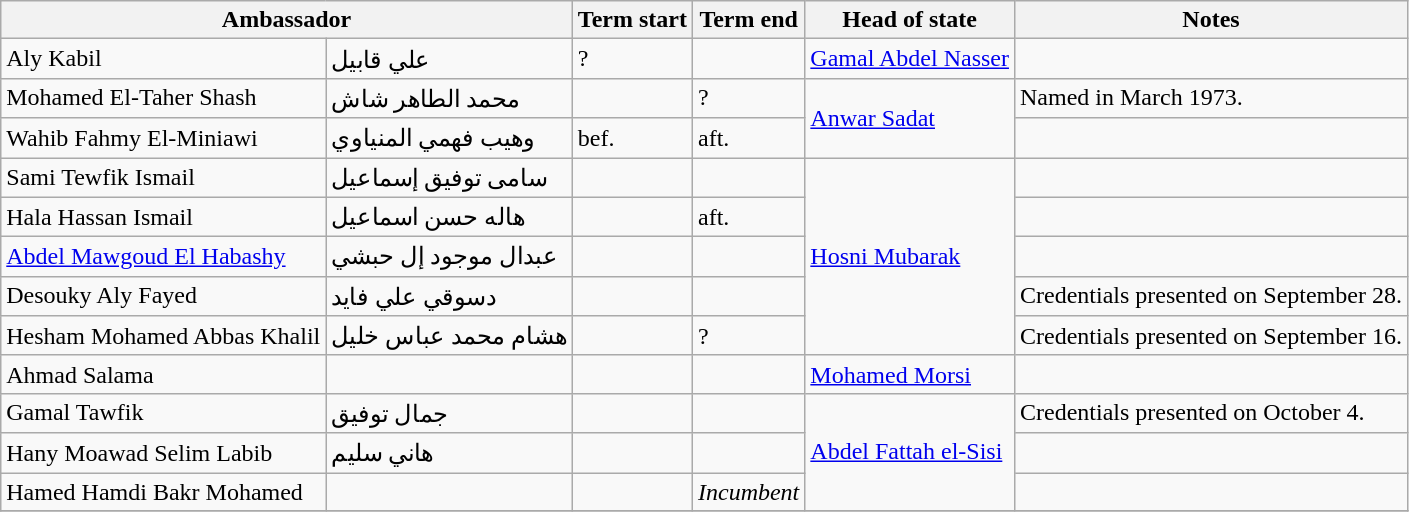<table class="wikitable" border="1">
<tr>
<th colspan=2>Ambassador</th>
<th>Term start</th>
<th>Term end</th>
<th>Head of state</th>
<th>Notes</th>
</tr>
<tr>
<td>Aly Kabil</td>
<td>علي قابيل</td>
<td>?</td>
<td> </td>
<td><a href='#'>Gamal Abdel Nasser</a></td>
<td></td>
</tr>
<tr>
<td>Mohamed El-Taher Shash</td>
<td>محمد الطاهر شاش</td>
<td></td>
<td>?</td>
<td rowspan=2><a href='#'>Anwar Sadat</a></td>
<td>Named in March 1973.</td>
</tr>
<tr>
<td>Wahib Fahmy El-Miniawi</td>
<td>وهيب فهمي المنياوي</td>
<td>bef. </td>
<td>aft. </td>
<td></td>
</tr>
<tr>
<td>Sami Tewfik Ismail</td>
<td>سامى توفيق إسماعيل</td>
<td></td>
<td></td>
<td rowspan=5><a href='#'>Hosni Mubarak</a></td>
<td></td>
</tr>
<tr>
<td>Hala Hassan Ismail</td>
<td>هاله حسن اسماعيل</td>
<td></td>
<td>aft. </td>
<td></td>
</tr>
<tr>
<td><a href='#'>Abdel Mawgoud El Habashy</a></td>
<td>عبدال موجود إل حبشي</td>
<td></td>
<td></td>
<td></td>
</tr>
<tr>
<td>Desouky Aly Fayed</td>
<td>دسوقي علي فايد</td>
<td></td>
<td></td>
<td>Credentials presented on September 28.</td>
</tr>
<tr>
<td>Hesham Mohamed Abbas Khalil</td>
<td>هشام محمد عباس خليل</td>
<td></td>
<td>?</td>
<td>Credentials presented on September 16.</td>
</tr>
<tr>
<td>Ahmad Salama</td>
<td></td>
<td></td>
<td></td>
<td><a href='#'>Mohamed Morsi</a></td>
<td></td>
</tr>
<tr>
<td>Gamal Tawfik</td>
<td>جمال توفيق</td>
<td></td>
<td></td>
<td rowspan=3><a href='#'>Abdel Fattah el-Sisi</a></td>
<td>Credentials presented on October 4.</td>
</tr>
<tr>
<td>Hany Moawad Selim Labib</td>
<td>هاني سليم</td>
<td></td>
<td></td>
<td></td>
</tr>
<tr>
<td>Hamed Hamdi Bakr Mohamed</td>
<td></td>
<td></td>
<td><em>Incumbent</em></td>
<td></td>
</tr>
<tr>
</tr>
</table>
